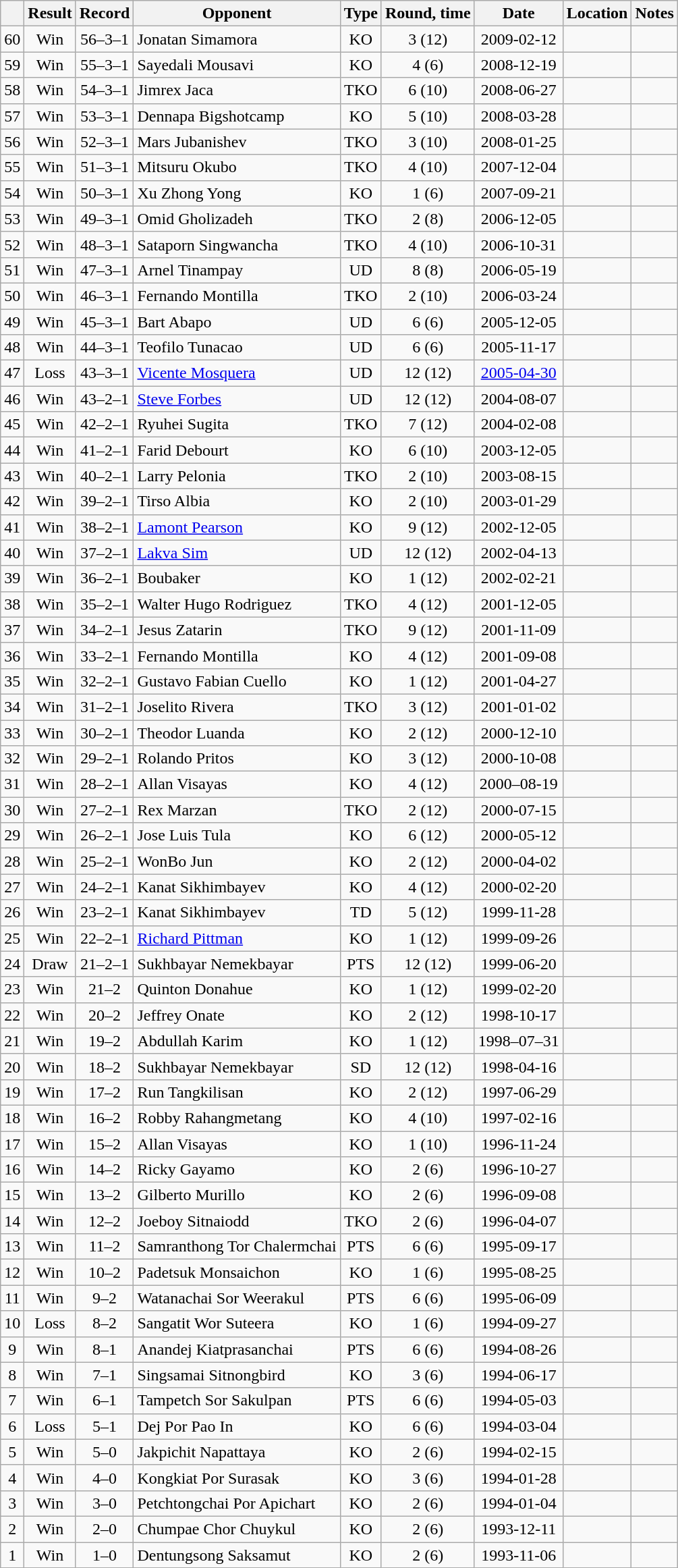<table class=wikitable style=text-align:center>
<tr>
<th></th>
<th>Result</th>
<th>Record</th>
<th>Opponent</th>
<th>Type</th>
<th>Round, time</th>
<th>Date</th>
<th>Location</th>
<th>Notes</th>
</tr>
<tr>
<td>60</td>
<td>Win</td>
<td>56–3–1</td>
<td align=left>Jonatan Simamora</td>
<td>KO</td>
<td>3 (12)</td>
<td>2009-02-12</td>
<td align=left></td>
<td align=left></td>
</tr>
<tr>
<td>59</td>
<td>Win</td>
<td>55–3–1</td>
<td align=left>Sayedali Mousavi</td>
<td>KO</td>
<td>4 (6)</td>
<td>2008-12-19</td>
<td align=left></td>
<td align=left></td>
</tr>
<tr>
<td>58</td>
<td>Win</td>
<td>54–3–1</td>
<td align=left>Jimrex Jaca</td>
<td>TKO</td>
<td>6 (10)</td>
<td>2008-06-27</td>
<td align=left></td>
<td align=left></td>
</tr>
<tr>
<td>57</td>
<td>Win</td>
<td>53–3–1</td>
<td align=left>Dennapa Bigshotcamp</td>
<td>KO</td>
<td>5 (10)</td>
<td>2008-03-28</td>
<td align=left></td>
<td align=left></td>
</tr>
<tr>
<td>56</td>
<td>Win</td>
<td>52–3–1</td>
<td align=left>Mars Jubanishev</td>
<td>TKO</td>
<td>3 (10)</td>
<td>2008-01-25</td>
<td align=left></td>
<td align=left></td>
</tr>
<tr>
<td>55</td>
<td>Win</td>
<td>51–3–1</td>
<td align=left>Mitsuru Okubo</td>
<td>TKO</td>
<td>4 (10)</td>
<td>2007-12-04</td>
<td align=left></td>
<td align=left></td>
</tr>
<tr>
<td>54</td>
<td>Win</td>
<td>50–3–1</td>
<td align=left>Xu Zhong Yong</td>
<td>KO</td>
<td>1 (6)</td>
<td>2007-09-21</td>
<td align=left></td>
<td align=left></td>
</tr>
<tr>
<td>53</td>
<td>Win</td>
<td>49–3–1</td>
<td align=left>Omid Gholizadeh</td>
<td>TKO</td>
<td>2 (8)</td>
<td>2006-12-05</td>
<td align=left></td>
<td align=left></td>
</tr>
<tr>
<td>52</td>
<td>Win</td>
<td>48–3–1</td>
<td align=left>Sataporn Singwancha</td>
<td>TKO</td>
<td>4 (10)</td>
<td>2006-10-31</td>
<td align=left></td>
<td align=left></td>
</tr>
<tr>
<td>51</td>
<td>Win</td>
<td>47–3–1</td>
<td align=left>Arnel Tinampay</td>
<td>UD</td>
<td>8 (8)</td>
<td>2006-05-19</td>
<td align=left></td>
<td align=left></td>
</tr>
<tr>
<td>50</td>
<td>Win</td>
<td>46–3–1</td>
<td align=left>Fernando Montilla</td>
<td>TKO</td>
<td>2 (10)</td>
<td>2006-03-24</td>
<td align=left></td>
<td align=left></td>
</tr>
<tr>
<td>49</td>
<td>Win</td>
<td>45–3–1</td>
<td align=left>Bart Abapo</td>
<td>UD</td>
<td>6 (6)</td>
<td>2005-12-05</td>
<td align=left></td>
<td align=left></td>
</tr>
<tr>
<td>48</td>
<td>Win</td>
<td>44–3–1</td>
<td align=left>Teofilo Tunacao</td>
<td>UD</td>
<td>6 (6)</td>
<td>2005-11-17</td>
<td align=left></td>
<td align=left></td>
</tr>
<tr>
<td>47</td>
<td>Loss</td>
<td>43–3–1</td>
<td align=left><a href='#'>Vicente Mosquera</a></td>
<td>UD</td>
<td>12 (12)</td>
<td><a href='#'>2005-04-30</a></td>
<td align=left></td>
<td align=left></td>
</tr>
<tr>
<td>46</td>
<td>Win</td>
<td>43–2–1</td>
<td align=left><a href='#'>Steve Forbes</a></td>
<td>UD</td>
<td>12 (12)</td>
<td>2004-08-07</td>
<td align=left></td>
<td align=left></td>
</tr>
<tr>
<td>45</td>
<td>Win</td>
<td>42–2–1</td>
<td align=left>Ryuhei Sugita</td>
<td>TKO</td>
<td>7 (12)</td>
<td>2004-02-08</td>
<td align=left></td>
<td align=left></td>
</tr>
<tr>
<td>44</td>
<td>Win</td>
<td>41–2–1</td>
<td align=left>Farid Debourt</td>
<td>KO</td>
<td>6 (10)</td>
<td>2003-12-05</td>
<td align=left></td>
<td align=left></td>
</tr>
<tr>
<td>43</td>
<td>Win</td>
<td>40–2–1</td>
<td align=left>Larry Pelonia</td>
<td>TKO</td>
<td>2 (10)</td>
<td>2003-08-15</td>
<td align=left></td>
<td align=left></td>
</tr>
<tr>
<td>42</td>
<td>Win</td>
<td>39–2–1</td>
<td align=left>Tirso Albia</td>
<td>KO</td>
<td>2 (10)</td>
<td>2003-01-29</td>
<td align=left></td>
<td align=left></td>
</tr>
<tr>
<td>41</td>
<td>Win</td>
<td>38–2–1</td>
<td align=left><a href='#'>Lamont Pearson</a></td>
<td>KO</td>
<td>9 (12)</td>
<td>2002-12-05</td>
<td align=left></td>
<td align=left></td>
</tr>
<tr>
<td>40</td>
<td>Win</td>
<td>37–2–1</td>
<td align=left><a href='#'>Lakva Sim</a></td>
<td>UD</td>
<td>12 (12)</td>
<td>2002-04-13</td>
<td align=left></td>
<td align=left></td>
</tr>
<tr>
<td>39</td>
<td>Win</td>
<td>36–2–1</td>
<td align=left>Boubaker</td>
<td>KO</td>
<td>1 (12)</td>
<td>2002-02-21</td>
<td align=left></td>
<td align=left></td>
</tr>
<tr>
<td>38</td>
<td>Win</td>
<td>35–2–1</td>
<td align=left>Walter Hugo Rodriguez</td>
<td>TKO</td>
<td>4 (12)</td>
<td>2001-12-05</td>
<td align=left></td>
<td align=left></td>
</tr>
<tr>
<td>37</td>
<td>Win</td>
<td>34–2–1</td>
<td align=left>Jesus Zatarin</td>
<td>TKO</td>
<td>9 (12)</td>
<td>2001-11-09</td>
<td align=left></td>
<td align=left></td>
</tr>
<tr>
<td>36</td>
<td>Win</td>
<td>33–2–1</td>
<td align=left>Fernando Montilla</td>
<td>KO</td>
<td>4 (12)</td>
<td>2001-09-08</td>
<td align=left></td>
<td align=left></td>
</tr>
<tr>
<td>35</td>
<td>Win</td>
<td>32–2–1</td>
<td align=left>Gustavo Fabian Cuello</td>
<td>KO</td>
<td>1 (12)</td>
<td>2001-04-27</td>
<td align=left></td>
<td align=left></td>
</tr>
<tr>
<td>34</td>
<td>Win</td>
<td>31–2–1</td>
<td align=left>Joselito Rivera</td>
<td>TKO</td>
<td>3 (12)</td>
<td>2001-01-02</td>
<td align=left></td>
<td align=left></td>
</tr>
<tr>
<td>33</td>
<td>Win</td>
<td>30–2–1</td>
<td align=left>Theodor Luanda</td>
<td>KO</td>
<td>2 (12)</td>
<td>2000-12-10</td>
<td align=left></td>
<td align=left></td>
</tr>
<tr>
<td>32</td>
<td>Win</td>
<td>29–2–1</td>
<td align=left>Rolando Pritos</td>
<td>KO</td>
<td>3 (12)</td>
<td>2000-10-08</td>
<td align=left></td>
<td align=left></td>
</tr>
<tr>
<td>31</td>
<td>Win</td>
<td>28–2–1</td>
<td align=left>Allan Visayas</td>
<td>KO</td>
<td>4 (12)</td>
<td>2000–08-19</td>
<td align=left></td>
<td align=left></td>
</tr>
<tr>
<td>30</td>
<td>Win</td>
<td>27–2–1</td>
<td align=left>Rex Marzan</td>
<td>TKO</td>
<td>2 (12)</td>
<td>2000-07-15</td>
<td align=left></td>
<td align=left></td>
</tr>
<tr>
<td>29</td>
<td>Win</td>
<td>26–2–1</td>
<td align=left>Jose Luis Tula</td>
<td>KO</td>
<td>6 (12)</td>
<td>2000-05-12</td>
<td align=left></td>
<td align=left></td>
</tr>
<tr>
<td>28</td>
<td>Win</td>
<td>25–2–1</td>
<td align=left>WonBo Jun</td>
<td>KO</td>
<td>2 (12)</td>
<td>2000-04-02</td>
<td align=left></td>
<td align=left></td>
</tr>
<tr>
<td>27</td>
<td>Win</td>
<td>24–2–1</td>
<td align=left>Kanat Sikhimbayev</td>
<td>KO</td>
<td>4 (12)</td>
<td>2000-02-20</td>
<td align=left></td>
<td align=left></td>
</tr>
<tr>
<td>26</td>
<td>Win</td>
<td>23–2–1</td>
<td align=left>Kanat Sikhimbayev</td>
<td>TD</td>
<td>5 (12)</td>
<td>1999-11-28</td>
<td align=left></td>
<td align=left></td>
</tr>
<tr>
<td>25</td>
<td>Win</td>
<td>22–2–1</td>
<td align=left><a href='#'>Richard Pittman</a></td>
<td>KO</td>
<td>1 (12)</td>
<td>1999-09-26</td>
<td align=left></td>
<td align=left></td>
</tr>
<tr>
<td>24</td>
<td>Draw</td>
<td>21–2–1</td>
<td align=left>Sukhbayar Nemekbayar</td>
<td>PTS</td>
<td>12 (12)</td>
<td>1999-06-20</td>
<td align=left></td>
<td align=left></td>
</tr>
<tr>
<td>23</td>
<td>Win</td>
<td>21–2</td>
<td align=left>Quinton Donahue</td>
<td>KO</td>
<td>1 (12)</td>
<td>1999-02-20</td>
<td align=left></td>
<td align=left></td>
</tr>
<tr>
<td>22</td>
<td>Win</td>
<td>20–2</td>
<td align=left>Jeffrey Onate</td>
<td>KO</td>
<td>2 (12)</td>
<td>1998-10-17</td>
<td align=left></td>
<td align=left></td>
</tr>
<tr>
<td>21</td>
<td>Win</td>
<td>19–2</td>
<td align=left>Abdullah Karim</td>
<td>KO</td>
<td>1 (12)</td>
<td>1998–07–31</td>
<td align=left></td>
<td align=left></td>
</tr>
<tr>
<td>20</td>
<td>Win</td>
<td>18–2</td>
<td align=left>Sukhbayar Nemekbayar</td>
<td>SD</td>
<td>12 (12)</td>
<td>1998-04-16</td>
<td align=left></td>
<td align=left></td>
</tr>
<tr>
<td>19</td>
<td>Win</td>
<td>17–2</td>
<td align=left>Run Tangkilisan</td>
<td>KO</td>
<td>2 (12)</td>
<td>1997-06-29</td>
<td align=left></td>
<td align=left></td>
</tr>
<tr>
<td>18</td>
<td>Win</td>
<td>16–2</td>
<td align=left>Robby Rahangmetang</td>
<td>KO</td>
<td>4 (10)</td>
<td>1997-02-16</td>
<td align=left></td>
<td align=left></td>
</tr>
<tr>
<td>17</td>
<td>Win</td>
<td>15–2</td>
<td align=left>Allan Visayas</td>
<td>KO</td>
<td>1 (10)</td>
<td>1996-11-24</td>
<td align=left></td>
<td align=left></td>
</tr>
<tr>
<td>16</td>
<td>Win</td>
<td>14–2</td>
<td align=left>Ricky Gayamo</td>
<td>KO</td>
<td>2 (6)</td>
<td>1996-10-27</td>
<td align=left></td>
<td align=left></td>
</tr>
<tr>
<td>15</td>
<td>Win</td>
<td>13–2</td>
<td align=left>Gilberto Murillo</td>
<td>KO</td>
<td>2 (6)</td>
<td>1996-09-08</td>
<td align=left></td>
<td align=left></td>
</tr>
<tr>
<td>14</td>
<td>Win</td>
<td>12–2</td>
<td align=left>Joeboy Sitnaiodd</td>
<td>TKO</td>
<td>2 (6)</td>
<td>1996-04-07</td>
<td align=left></td>
<td align=left></td>
</tr>
<tr>
<td>13</td>
<td>Win</td>
<td>11–2</td>
<td align=left>Samranthong Tor Chalermchai</td>
<td>PTS</td>
<td>6 (6)</td>
<td>1995-09-17</td>
<td align=left></td>
<td align=left></td>
</tr>
<tr>
<td>12</td>
<td>Win</td>
<td>10–2</td>
<td align=left>Padetsuk Monsaichon</td>
<td>KO</td>
<td>1 (6)</td>
<td>1995-08-25</td>
<td align=left></td>
<td align=left></td>
</tr>
<tr>
<td>11</td>
<td>Win</td>
<td>9–2</td>
<td align=left>Watanachai Sor Weerakul</td>
<td>PTS</td>
<td>6 (6)</td>
<td>1995-06-09</td>
<td align=left></td>
<td align=left></td>
</tr>
<tr>
<td>10</td>
<td>Loss</td>
<td>8–2</td>
<td align=left>Sangatit Wor Suteera</td>
<td>KO</td>
<td>1 (6)</td>
<td>1994-09-27</td>
<td align=left></td>
<td align=left></td>
</tr>
<tr>
<td>9</td>
<td>Win</td>
<td>8–1</td>
<td align=left>Anandej Kiatprasanchai</td>
<td>PTS</td>
<td>6 (6)</td>
<td>1994-08-26</td>
<td align=left></td>
<td align=left></td>
</tr>
<tr>
<td>8</td>
<td>Win</td>
<td>7–1</td>
<td align=left>Singsamai Sitnongbird</td>
<td>KO</td>
<td>3 (6)</td>
<td>1994-06-17</td>
<td align=left></td>
<td align=left></td>
</tr>
<tr>
<td>7</td>
<td>Win</td>
<td>6–1</td>
<td align=left>Tampetch Sor Sakulpan</td>
<td>PTS</td>
<td>6 (6)</td>
<td>1994-05-03</td>
<td align=left></td>
<td align=left></td>
</tr>
<tr>
<td>6</td>
<td>Loss</td>
<td>5–1</td>
<td align=left>Dej Por Pao In</td>
<td>KO</td>
<td>6 (6)</td>
<td>1994-03-04</td>
<td align=left></td>
<td align=left></td>
</tr>
<tr>
<td>5</td>
<td>Win</td>
<td>5–0</td>
<td align=left>Jakpichit Napattaya</td>
<td>KO</td>
<td>2 (6)</td>
<td>1994-02-15</td>
<td align=left></td>
<td align=left></td>
</tr>
<tr>
<td>4</td>
<td>Win</td>
<td>4–0</td>
<td align=left>Kongkiat Por Surasak</td>
<td>KO</td>
<td>3 (6)</td>
<td>1994-01-28</td>
<td align=left></td>
<td align=left></td>
</tr>
<tr>
<td>3</td>
<td>Win</td>
<td>3–0</td>
<td align=left>Petchtongchai Por Apichart</td>
<td>KO</td>
<td>2 (6)</td>
<td>1994-01-04</td>
<td align=left></td>
<td align=left></td>
</tr>
<tr>
<td>2</td>
<td>Win</td>
<td>2–0</td>
<td align=left>Chumpae Chor Chuykul</td>
<td>KO</td>
<td>2 (6)</td>
<td>1993-12-11</td>
<td align=left></td>
<td align=left></td>
</tr>
<tr>
<td>1</td>
<td>Win</td>
<td>1–0</td>
<td align=left>Dentungsong Saksamut</td>
<td>KO</td>
<td>2 (6)</td>
<td>1993-11-06</td>
<td align=left></td>
<td align=left></td>
</tr>
</table>
